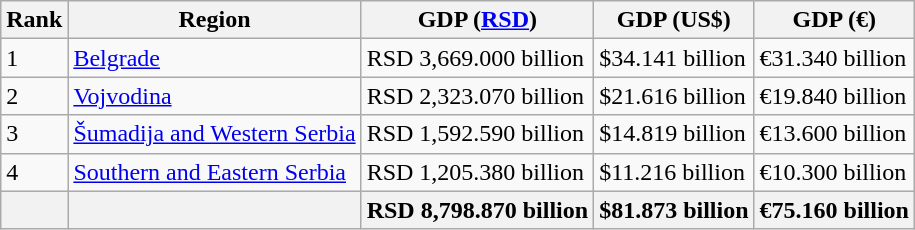<table class="wikitable sortable">
<tr>
<th>Rank</th>
<th>Region</th>
<th>GDP (<a href='#'>RSD</a>)</th>
<th>GDP (US$)</th>
<th>GDP (€)</th>
</tr>
<tr>
<td>1</td>
<td><a href='#'>Belgrade</a></td>
<td>RSD 3,669.000 billion</td>
<td>$34.141 billion</td>
<td>€31.340 billion</td>
</tr>
<tr>
<td>2</td>
<td><a href='#'>Vojvodina</a></td>
<td>RSD 2,323.070 billion</td>
<td>$21.616 billion</td>
<td>€19.840 billion</td>
</tr>
<tr>
<td>3</td>
<td><a href='#'>Šumadija and Western Serbia</a></td>
<td>RSD 1,592.590 billion</td>
<td>$14.819 billion</td>
<td>€13.600 billion</td>
</tr>
<tr>
<td>4</td>
<td><a href='#'>Southern and Eastern Serbia</a></td>
<td>RSD 1,205.380 billion</td>
<td>$11.216 billion</td>
<td>€10.300 billion</td>
</tr>
<tr>
<th></th>
<th></th>
<th>RSD 8,798.870 billion</th>
<th>$81.873 billion</th>
<th>€75.160 billion</th>
</tr>
</table>
